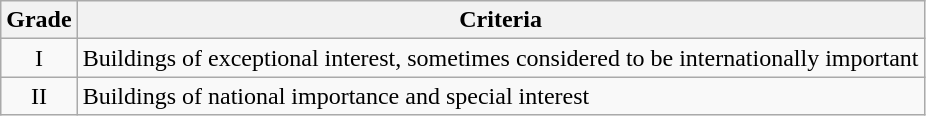<table class="wikitable">
<tr>
<th>Grade</th>
<th>Criteria</th>
</tr>
<tr>
<td align="center" >I</td>
<td>Buildings of exceptional interest, sometimes considered to be internationally important</td>
</tr>
<tr>
<td align="center" >II</td>
<td>Buildings of national importance and special interest</td>
</tr>
</table>
